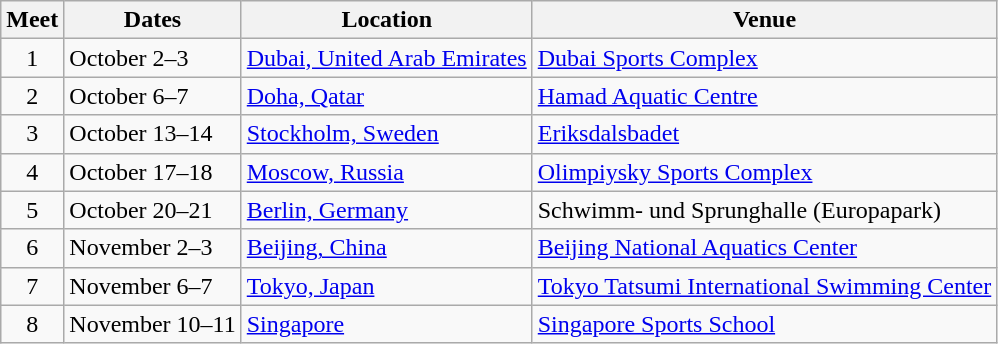<table class=wikitable>
<tr>
<th>Meet</th>
<th>Dates</th>
<th>Location</th>
<th>Venue</th>
</tr>
<tr>
<td align=center>1</td>
<td>October 2–3</td>
<td> <a href='#'>Dubai, United Arab Emirates</a></td>
<td><a href='#'>Dubai Sports Complex</a></td>
</tr>
<tr>
<td align=center>2</td>
<td>October 6–7</td>
<td> <a href='#'>Doha, Qatar</a></td>
<td><a href='#'>Hamad Aquatic Centre</a></td>
</tr>
<tr>
<td align=center>3</td>
<td>October 13–14</td>
<td> <a href='#'>Stockholm, Sweden</a></td>
<td><a href='#'>Eriksdalsbadet</a></td>
</tr>
<tr>
<td align=center>4</td>
<td>October 17–18</td>
<td> <a href='#'>Moscow, Russia</a></td>
<td><a href='#'>Olimpiysky Sports Complex</a></td>
</tr>
<tr>
<td align=center>5</td>
<td>October 20–21</td>
<td> <a href='#'>Berlin, Germany</a></td>
<td>Schwimm- und Sprunghalle (Europapark)</td>
</tr>
<tr>
<td align=center>6</td>
<td>November 2–3</td>
<td> <a href='#'>Beijing, China</a></td>
<td><a href='#'>Beijing National Aquatics Center</a></td>
</tr>
<tr>
<td align=center>7</td>
<td>November 6–7</td>
<td> <a href='#'>Tokyo, Japan</a></td>
<td><a href='#'>Tokyo Tatsumi International Swimming Center</a></td>
</tr>
<tr>
<td align=center>8</td>
<td>November 10–11</td>
<td> <a href='#'>Singapore</a></td>
<td><a href='#'>Singapore Sports School</a></td>
</tr>
</table>
